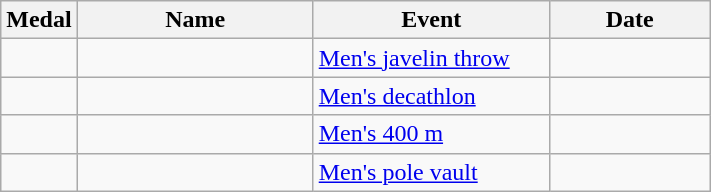<table class="wikitable sortable" style="font-size:100%">
<tr>
<th>Medal</th>
<th width=150>Name</th>
<th width=150>Event</th>
<th width=100>Date</th>
</tr>
<tr>
<td></td>
<td></td>
<td><a href='#'>Men's javelin throw</a></td>
<td></td>
</tr>
<tr>
<td></td>
<td></td>
<td><a href='#'>Men's decathlon</a></td>
<td></td>
</tr>
<tr>
<td></td>
<td></td>
<td><a href='#'>Men's 400 m</a></td>
<td></td>
</tr>
<tr>
<td></td>
<td></td>
<td><a href='#'>Men's pole vault</a></td>
<td></td>
</tr>
</table>
